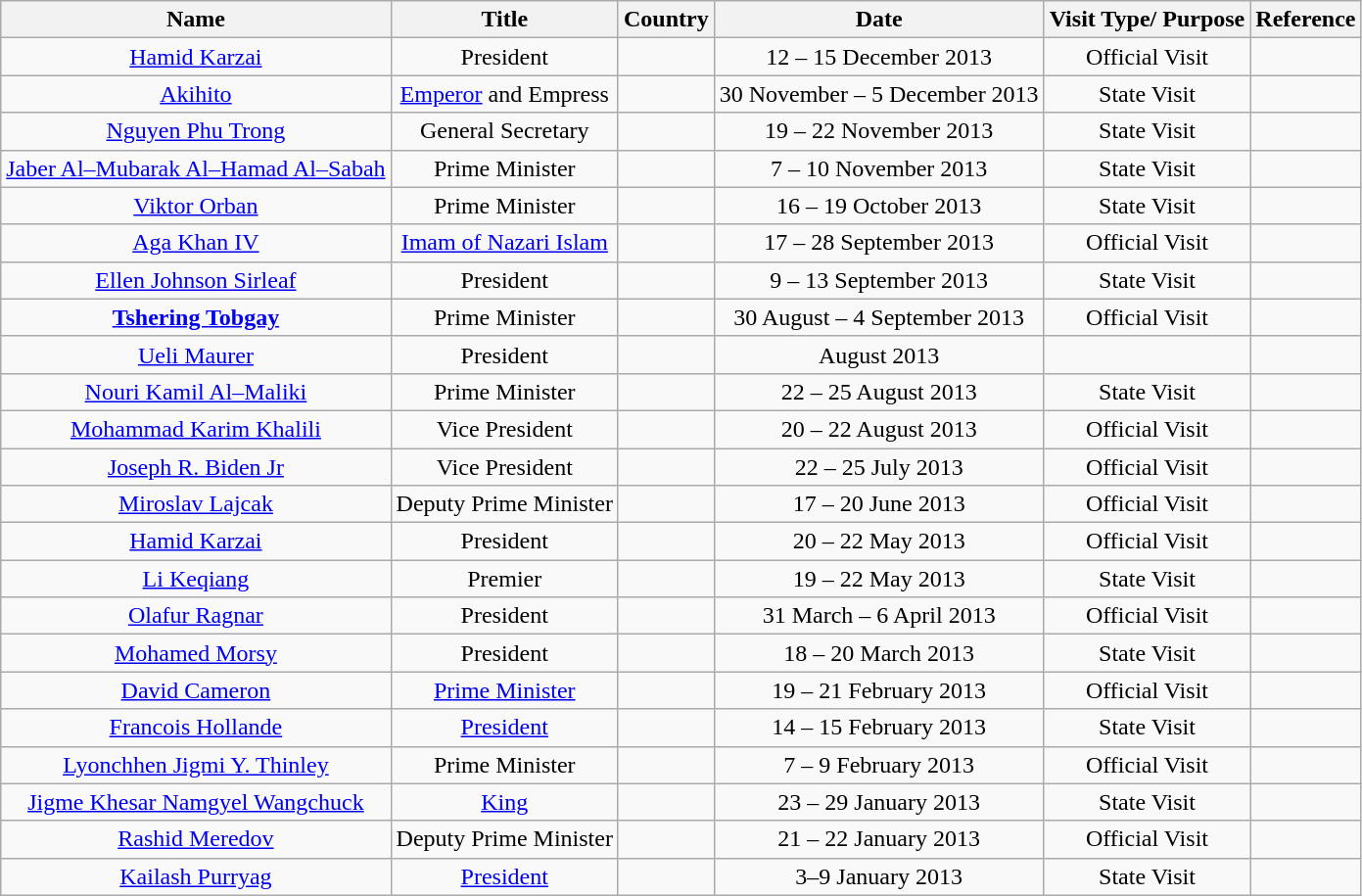<table class="wikitable" style="border-collapse:collapse; text-align:center">
<tr>
<th>Name</th>
<th>Title</th>
<th>Country</th>
<th>Date</th>
<th>Visit Type/ Purpose</th>
<th>Reference</th>
</tr>
<tr>
<td><a href='#'>Hamid Karzai</a></td>
<td>President</td>
<td></td>
<td>12 – 15 December 2013</td>
<td>Official Visit</td>
<td></td>
</tr>
<tr>
<td><a href='#'>Akihito</a></td>
<td><a href='#'>Emperor</a> and Empress</td>
<td></td>
<td>30 November – 5 December 2013</td>
<td>State Visit</td>
<td></td>
</tr>
<tr>
<td><a href='#'>Nguyen Phu Trong</a></td>
<td>General Secretary</td>
<td></td>
<td>19 – 22 November 2013</td>
<td>State Visit</td>
<td></td>
</tr>
<tr>
<td><a href='#'>Jaber Al–Mubarak Al–Hamad Al–Sabah</a></td>
<td>Prime Minister</td>
<td></td>
<td>7 – 10 November 2013</td>
<td>State Visit</td>
<td></td>
</tr>
<tr>
<td><a href='#'>Viktor Orban</a></td>
<td>Prime Minister</td>
<td></td>
<td>16 – 19 October 2013</td>
<td>State Visit</td>
<td></td>
</tr>
<tr>
<td><a href='#'>Aga Khan IV</a></td>
<td><a href='#'>Imam of Nazari Islam</a></td>
<td></td>
<td>17 – 28 September 2013</td>
<td>Official Visit</td>
<td></td>
</tr>
<tr>
<td><a href='#'>Ellen Johnson Sirleaf</a></td>
<td>President</td>
<td></td>
<td>9 – 13 September 2013</td>
<td>State Visit</td>
<td></td>
</tr>
<tr>
<td><strong><a href='#'>Tshering Tobgay</a></strong></td>
<td>Prime Minister</td>
<td></td>
<td>30 August – 4 September 2013</td>
<td>Official Visit</td>
<td></td>
</tr>
<tr>
<td><a href='#'>Ueli Maurer</a></td>
<td>President</td>
<td></td>
<td>August 2013</td>
<td></td>
<td></td>
</tr>
<tr>
<td><a href='#'>Nouri Kamil Al–Maliki</a></td>
<td>Prime Minister</td>
<td></td>
<td>22 – 25 August 2013</td>
<td>State Visit</td>
<td></td>
</tr>
<tr>
<td><a href='#'>Mohammad Karim Khalili</a></td>
<td>Vice President</td>
<td></td>
<td>20 – 22 August 2013</td>
<td>Official Visit</td>
<td></td>
</tr>
<tr>
<td><a href='#'>Joseph R. Biden Jr</a></td>
<td>Vice President</td>
<td></td>
<td>22 – 25 July 2013</td>
<td>Official Visit</td>
<td></td>
</tr>
<tr>
<td><a href='#'>Miroslav Lajcak</a></td>
<td>Deputy Prime Minister</td>
<td></td>
<td>17 – 20 June 2013</td>
<td>Official Visit</td>
<td></td>
</tr>
<tr>
<td><a href='#'>Hamid Karzai</a></td>
<td>President</td>
<td></td>
<td>20 – 22 May 2013</td>
<td>Official Visit</td>
<td></td>
</tr>
<tr>
<td><a href='#'>Li Keqiang</a></td>
<td>Premier</td>
<td></td>
<td>19 – 22 May 2013</td>
<td>State Visit</td>
<td></td>
</tr>
<tr>
<td><a href='#'>Olafur Ragnar</a></td>
<td>President</td>
<td></td>
<td>31 March – 6 April 2013</td>
<td>Official Visit</td>
<td></td>
</tr>
<tr>
<td><a href='#'>Mohamed Morsy</a></td>
<td>President</td>
<td></td>
<td>18 – 20 March 2013</td>
<td>State Visit</td>
<td></td>
</tr>
<tr>
<td><a href='#'>David Cameron</a></td>
<td><a href='#'>Prime Minister</a></td>
<td></td>
<td>19 – 21 February 2013</td>
<td>Official Visit</td>
<td></td>
</tr>
<tr>
<td><a href='#'>Francois Hollande</a></td>
<td><a href='#'>President</a></td>
<td></td>
<td>14 – 15 February 2013</td>
<td>State Visit</td>
<td></td>
</tr>
<tr>
<td><a href='#'>Lyonchhen Jigmi Y. Thinley</a></td>
<td>Prime Minister</td>
<td></td>
<td>7 – 9 February 2013</td>
<td>Official Visit</td>
<td></td>
</tr>
<tr>
<td><a href='#'>Jigme Khesar Namgyel Wangchuck</a></td>
<td><a href='#'>King</a></td>
<td></td>
<td>23 – 29 January 2013</td>
<td>State Visit</td>
<td></td>
</tr>
<tr>
<td><a href='#'>Rashid Meredov</a></td>
<td>Deputy Prime Minister</td>
<td></td>
<td>21 – 22 January 2013</td>
<td>Official Visit</td>
<td></td>
</tr>
<tr>
<td><a href='#'>Kailash Purryag</a></td>
<td><a href='#'>President</a></td>
<td></td>
<td>3–9 January 2013</td>
<td>State Visit</td>
<td></td>
</tr>
</table>
